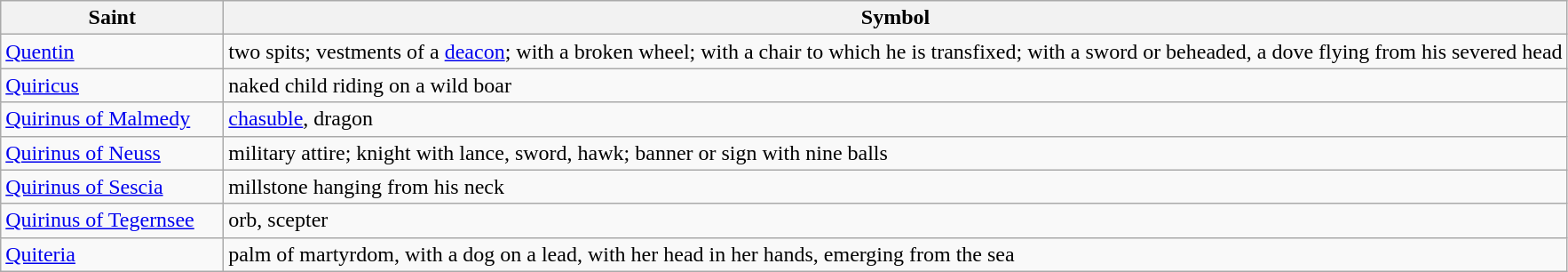<table class="wikitable">
<tr>
<th scope="col" style="width: 10em;">Saint</th>
<th scope="col">Symbol</th>
</tr>
<tr>
<td><a href='#'>Quentin</a></td>
<td>two spits; vestments of a <a href='#'>deacon</a>; with a broken wheel; with a chair to which he is transfixed; with a sword or beheaded, a dove flying from his severed head</td>
</tr>
<tr>
<td><a href='#'>Quiricus</a></td>
<td>naked child riding on a wild boar</td>
</tr>
<tr>
<td><a href='#'>Quirinus of Malmedy</a></td>
<td><a href='#'>chasuble</a>, dragon</td>
</tr>
<tr>
<td><a href='#'>Quirinus of Neuss</a></td>
<td>military attire; knight with lance, sword, hawk; banner or sign with nine balls</td>
</tr>
<tr>
<td><a href='#'>Quirinus of Sescia</a></td>
<td>millstone hanging from his neck</td>
</tr>
<tr>
<td><a href='#'>Quirinus of Tegernsee</a></td>
<td>orb, scepter</td>
</tr>
<tr>
<td><a href='#'>Quiteria</a></td>
<td>palm of martyrdom, with a dog on a lead, with her head in her hands, emerging from the sea</td>
</tr>
</table>
